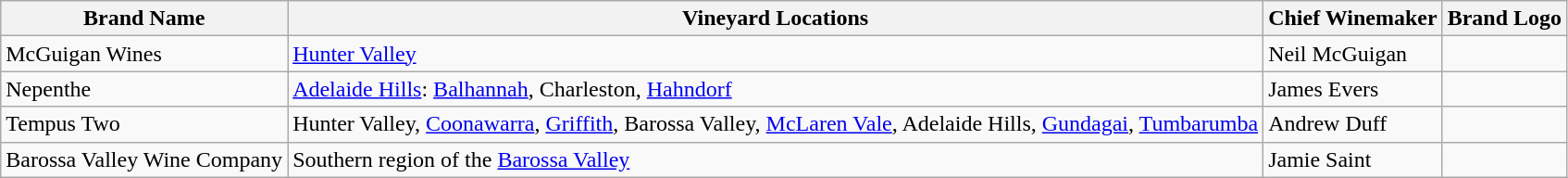<table class="wikitable">
<tr>
<th>Brand Name</th>
<th>Vineyard Locations</th>
<th>Chief Winemaker</th>
<th>Brand Logo</th>
</tr>
<tr>
<td>McGuigan Wines</td>
<td><a href='#'>Hunter Valley</a></td>
<td>Neil McGuigan</td>
<td></td>
</tr>
<tr>
<td>Nepenthe</td>
<td><a href='#'>Adelaide Hills</a>: <a href='#'>Balhannah</a>, Charleston, <a href='#'>Hahndorf</a></td>
<td>James Evers</td>
<td></td>
</tr>
<tr>
<td>Tempus Two</td>
<td>Hunter Valley, <a href='#'>Coonawarra</a>, <a href='#'>Griffith</a>, Barossa Valley, <a href='#'>McLaren Vale</a>, Adelaide Hills, <a href='#'>Gundagai</a>, <a href='#'>Tumbarumba</a></td>
<td>Andrew Duff</td>
<td></td>
</tr>
<tr>
<td>Barossa Valley Wine Company</td>
<td>Southern region of the <a href='#'>Barossa Valley</a></td>
<td>Jamie Saint</td>
<td></td>
</tr>
</table>
